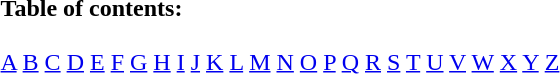<table border="0" id="toc" style="margin: 0 auto;" align="center">
<tr>
<td><strong>Table of contents:</strong><br><br><a href='#'>A</a> <a href='#'>B</a> <a href='#'>C</a> <a href='#'>D</a> <a href='#'>E</a> <a href='#'>F</a> <a href='#'>G</a> <a href='#'>H</a> <a href='#'>I</a> <a href='#'>J</a> <a href='#'>K</a> <a href='#'>L</a> <a href='#'>M</a> <a href='#'>N</a> <a href='#'>O</a> <a href='#'>P</a> <a href='#'>Q</a> <a href='#'>R</a> <a href='#'>S</a> <a href='#'>T</a> <a href='#'>U</a> <a href='#'>V</a> <a href='#'>W</a> <a href='#'>X</a> <a href='#'>Y</a> <a href='#'>Z</a><br></td>
</tr>
</table>
